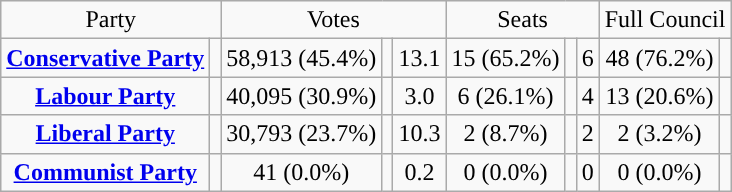<table class=wikitable style="text-align:center;">
<tr>
<td colspan=2>Party</td>
<td colspan=3>Votes</td>
<td colspan=3>Seats</td>
<td colspan=3>Full Council</td>
</tr>
<tr>
<td><strong><a href='#'>Conservative Party</a></strong></td>
<td style="background:"></td>
<td>58,913 (45.4%)</td>
<td></td>
<td> 13.1</td>
<td>15 (65.2%)</td>
<td></td>
<td> 6</td>
<td>48 (76.2%)</td>
<td></td>
</tr>
<tr>
<td><strong><a href='#'>Labour Party</a></strong></td>
<td style="background:"></td>
<td>40,095 (30.9%)</td>
<td></td>
<td> 3.0</td>
<td>6 (26.1%)</td>
<td></td>
<td> 4</td>
<td>13 (20.6%)</td>
<td></td>
</tr>
<tr>
<td><strong><a href='#'>Liberal Party</a></strong></td>
<td style="background:"></td>
<td>30,793 (23.7%)</td>
<td></td>
<td> 10.3</td>
<td>2 (8.7%)</td>
<td></td>
<td> 2</td>
<td>2 (3.2%)</td>
<td></td>
</tr>
<tr>
<td><strong><a href='#'>Communist Party</a></strong></td>
<td style="background:"></td>
<td>41 (0.0%)</td>
<td></td>
<td> 0.2</td>
<td>0  (0.0%)</td>
<td></td>
<td> 0</td>
<td>0 (0.0%)</td>
<td></td>
</tr>
</table>
